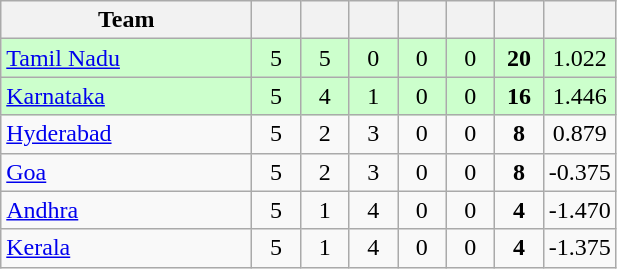<table class="wikitable" style="text-align:center">
<tr>
<th style="width:160px">Team</th>
<th style="width:25px"></th>
<th style="width:25px"></th>
<th style="width:25px"></th>
<th style="width:25px"></th>
<th style="width:25px"></th>
<th style="width:25px"></th>
<th style="width:25px"></th>
</tr>
<tr style="background:#cfc;">
<td style="text-align:left"><a href='#'>Tamil Nadu</a></td>
<td>5</td>
<td>5</td>
<td>0</td>
<td>0</td>
<td>0</td>
<td><strong>20</strong></td>
<td>1.022</td>
</tr>
<tr style="background:#cfc;">
<td style="text-align:left"><a href='#'>Karnataka</a></td>
<td>5</td>
<td>4</td>
<td>1</td>
<td>0</td>
<td>0</td>
<td><strong>16</strong></td>
<td>1.446</td>
</tr>
<tr>
<td style="text-align:left"><a href='#'>Hyderabad</a> </td>
<td>5</td>
<td>2</td>
<td>3</td>
<td>0</td>
<td>0</td>
<td><strong>8</strong></td>
<td>0.879</td>
</tr>
<tr>
<td style="text-align:left"><a href='#'>Goa</a></td>
<td>5</td>
<td>2</td>
<td>3</td>
<td>0</td>
<td>0</td>
<td><strong>8</strong></td>
<td>-0.375</td>
</tr>
<tr>
<td style="text-align:left"><a href='#'>Andhra</a> </td>
<td>5</td>
<td>1</td>
<td>4</td>
<td>0</td>
<td>0</td>
<td><strong>4</strong></td>
<td>-1.470</td>
</tr>
<tr>
<td style="text-align:left"><a href='#'>Kerala</a></td>
<td>5</td>
<td>1</td>
<td>4</td>
<td>0</td>
<td>0</td>
<td><strong>4</strong></td>
<td>-1.375</td>
</tr>
</table>
